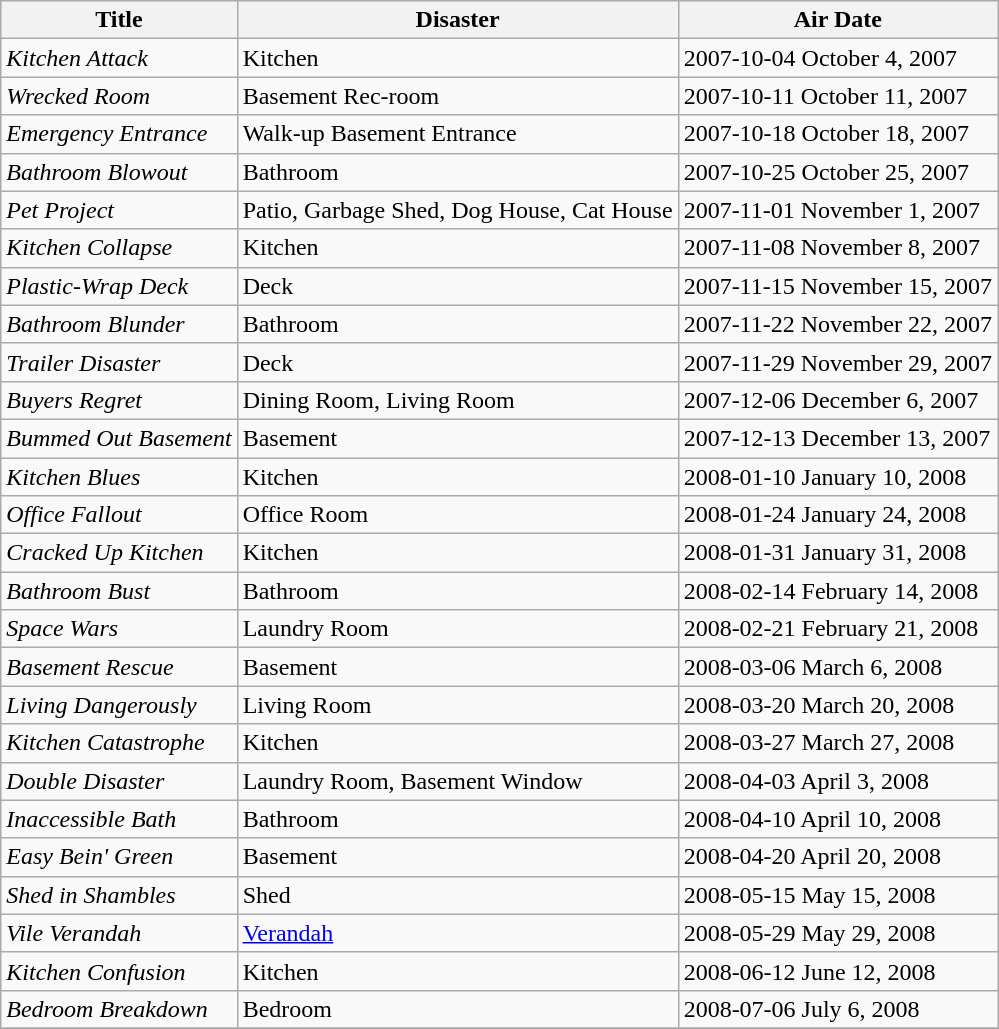<table class="wikitable sortable">
<tr>
<th>Title</th>
<th>Disaster</th>
<th>Air Date</th>
</tr>
<tr>
<td><em>Kitchen Attack</em></td>
<td>Kitchen</td>
<td><span>2007-10-04</span> October 4, 2007</td>
</tr>
<tr>
<td><em>Wrecked Room</em></td>
<td>Basement Rec-room</td>
<td><span>2007-10-11</span> October 11, 2007</td>
</tr>
<tr>
<td><em>Emergency Entrance</em></td>
<td>Walk-up Basement Entrance</td>
<td><span>2007-10-18</span> October 18, 2007</td>
</tr>
<tr>
<td><em>Bathroom Blowout</em></td>
<td>Bathroom</td>
<td><span>2007-10-25</span> October 25, 2007</td>
</tr>
<tr>
<td><em>Pet Project</em></td>
<td>Patio, Garbage Shed, Dog House, Cat House</td>
<td><span>2007-11-01</span> November 1, 2007</td>
</tr>
<tr>
<td><em>Kitchen Collapse</em></td>
<td>Kitchen</td>
<td><span>2007-11-08</span> November 8, 2007</td>
</tr>
<tr>
<td><em>Plastic-Wrap Deck</em></td>
<td>Deck</td>
<td><span>2007-11-15</span> November 15, 2007</td>
</tr>
<tr>
<td><em>Bathroom Blunder</em></td>
<td>Bathroom</td>
<td><span>2007-11-22</span> November 22, 2007</td>
</tr>
<tr>
<td><em>Trailer Disaster</em></td>
<td>Deck</td>
<td><span>2007-11-29</span> November 29, 2007</td>
</tr>
<tr>
<td><em>Buyers Regret</em></td>
<td>Dining Room, Living Room</td>
<td><span>2007-12-06</span> December 6, 2007</td>
</tr>
<tr>
<td><em>Bummed Out Basement</em></td>
<td>Basement</td>
<td><span>2007-12-13</span> December 13, 2007</td>
</tr>
<tr>
<td><em>Kitchen Blues</em></td>
<td>Kitchen</td>
<td><span>2008-01-10</span> January 10, 2008</td>
</tr>
<tr>
<td><em>Office Fallout</em></td>
<td>Office Room</td>
<td><span>2008-01-24</span> January 24, 2008</td>
</tr>
<tr>
<td><em>Cracked Up Kitchen</em></td>
<td>Kitchen</td>
<td><span>2008-01-31</span> January 31, 2008</td>
</tr>
<tr>
<td><em>Bathroom Bust</em></td>
<td>Bathroom</td>
<td><span>2008-02-14</span> February 14, 2008</td>
</tr>
<tr>
<td><em>Space Wars</em></td>
<td>Laundry Room</td>
<td><span>2008-02-21</span> February 21, 2008</td>
</tr>
<tr>
<td><em>Basement Rescue</em></td>
<td>Basement</td>
<td><span>2008-03-06</span> March 6, 2008</td>
</tr>
<tr>
<td><em>Living Dangerously</em></td>
<td>Living Room</td>
<td><span>2008-03-20</span> March 20, 2008</td>
</tr>
<tr>
<td><em>Kitchen Catastrophe</em></td>
<td>Kitchen</td>
<td><span>2008-03-27</span> March 27, 2008</td>
</tr>
<tr>
<td><em>Double Disaster</em></td>
<td>Laundry Room, Basement Window</td>
<td><span>2008-04-03</span> April 3, 2008</td>
</tr>
<tr>
<td><em>Inaccessible Bath</em></td>
<td>Bathroom</td>
<td><span>2008-04-10</span> April 10, 2008</td>
</tr>
<tr>
<td><em>Easy Bein' Green</em></td>
<td>Basement</td>
<td><span>2008-04-20</span> April 20, 2008</td>
</tr>
<tr>
<td><em>Shed in Shambles</em></td>
<td>Shed</td>
<td><span>2008-05-15</span> May 15, 2008</td>
</tr>
<tr>
<td><em>Vile Verandah</em></td>
<td><a href='#'>Verandah</a></td>
<td><span>2008-05-29</span> May 29, 2008</td>
</tr>
<tr>
<td><em>Kitchen Confusion</em></td>
<td>Kitchen</td>
<td><span>2008-06-12</span> June 12, 2008</td>
</tr>
<tr>
<td><em>Bedroom Breakdown</em></td>
<td>Bedroom</td>
<td><span>2008-07-06</span> July 6, 2008</td>
</tr>
<tr>
</tr>
</table>
